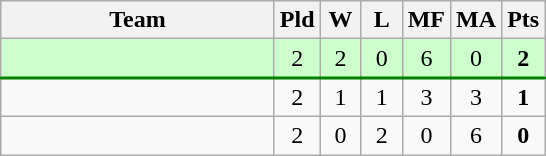<table class=wikitable style="text-align:center">
<tr>
<th width=175>Team</th>
<th width=20>Pld</th>
<th width=20>W</th>
<th width=20>L</th>
<th width=20>MF</th>
<th width=20>MA</th>
<th width=20>Pts</th>
</tr>
<tr bgcolor=ccffcc style="border-bottom:2px solid green;">
<td style="text-align:left"></td>
<td>2</td>
<td>2</td>
<td>0</td>
<td>6</td>
<td>0</td>
<td><strong>2</strong></td>
</tr>
<tr>
<td style="text-align:left"></td>
<td>2</td>
<td>1</td>
<td>1</td>
<td>3</td>
<td>3</td>
<td><strong>1</strong></td>
</tr>
<tr>
<td style="text-align:left"></td>
<td>2</td>
<td>0</td>
<td>2</td>
<td>0</td>
<td>6</td>
<td><strong>0</strong></td>
</tr>
</table>
